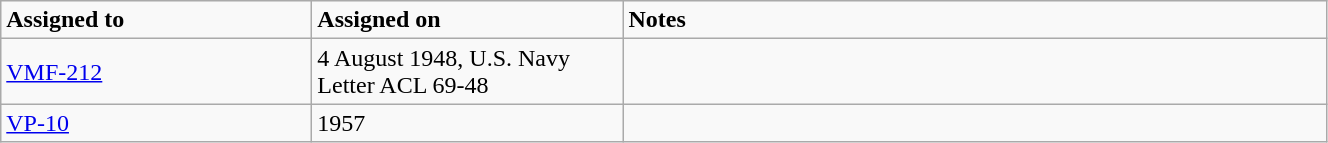<table class="wikitable" style="width: 70%;">
<tr>
<td style="width: 200px;"><strong>Assigned to</strong></td>
<td style="width: 200px;"><strong>Assigned on</strong></td>
<td><strong>Notes</strong></td>
</tr>
<tr>
<td><a href='#'>VMF-212</a></td>
<td>4 August 1948, U.S. Navy Letter ACL 69-48</td>
<td></td>
</tr>
<tr>
<td><a href='#'>VP-10</a></td>
<td>1957</td>
<td></td>
</tr>
</table>
